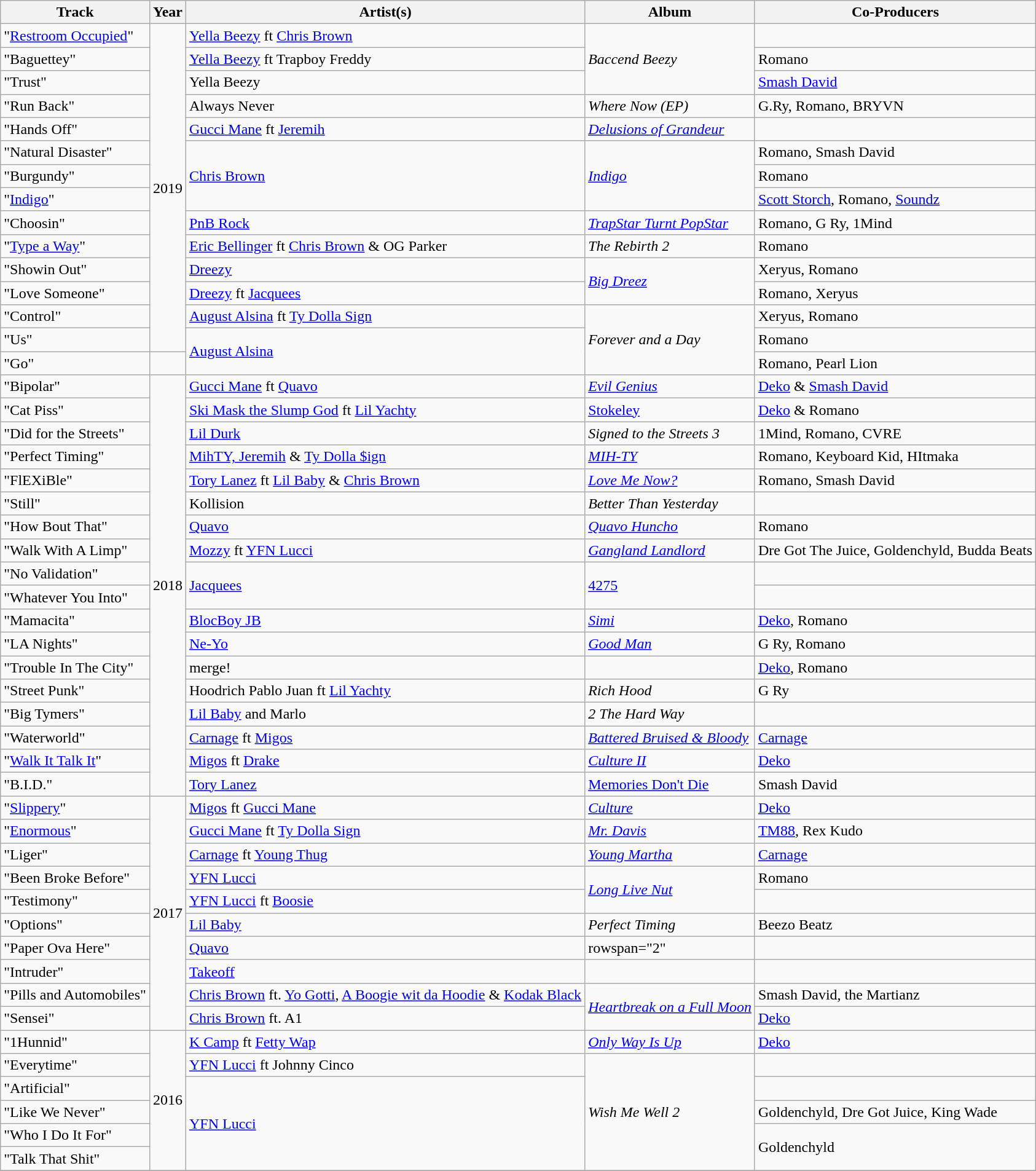<table class="wikitable sortable">
<tr>
<th>Track</th>
<th>Year</th>
<th>Artist(s)</th>
<th>Album</th>
<th>Co-Producers</th>
</tr>
<tr>
<td>"<a href='#'>Restroom Occupied</a>"</td>
<td rowspan="14">2019</td>
<td><a href='#'>Yella Beezy</a> ft <a href='#'>Chris Brown</a></td>
<td rowspan="3"><em>Baccend Beezy</em></td>
<td></td>
</tr>
<tr>
<td>"Baguettey"</td>
<td><a href='#'>Yella Beezy</a> ft Trapboy Freddy</td>
<td>Romano</td>
</tr>
<tr>
<td>"Trust"</td>
<td>Yella Beezy</td>
<td><a href='#'>Smash David</a></td>
</tr>
<tr>
<td>"Run Back"</td>
<td>Always Never</td>
<td><em>Where Now (EP)</em></td>
<td>G.Ry, Romano, BRYVN</td>
</tr>
<tr>
<td>"Hands Off"</td>
<td><a href='#'>Gucci Mane</a> ft <a href='#'>Jeremih</a></td>
<td><em><a href='#'>Delusions of Grandeur</a></em></td>
<td></td>
</tr>
<tr>
<td>"Natural Disaster"</td>
<td rowspan="3"><a href='#'>Chris Brown</a></td>
<td rowspan="3"><a href='#'><em>Indigo</em></a></td>
<td>Romano, Smash David</td>
</tr>
<tr>
<td>"Burgundy"</td>
<td>Romano</td>
</tr>
<tr>
<td>"<a href='#'>Indigo</a>"</td>
<td><a href='#'>Scott Storch</a>, Romano, <a href='#'>Soundz</a></td>
</tr>
<tr>
<td>"Choosin"</td>
<td><a href='#'>PnB Rock</a></td>
<td><em><a href='#'>TrapStar Turnt PopStar</a></em></td>
<td>Romano, G Ry, 1Mind</td>
</tr>
<tr>
<td>"<a href='#'>Type a Way</a>"</td>
<td><a href='#'>Eric Bellinger</a> ft <a href='#'>Chris Brown</a> & OG Parker</td>
<td><em>The Rebirth 2</em></td>
<td>Romano</td>
</tr>
<tr>
<td>"Showin Out"</td>
<td><a href='#'>Dreezy</a></td>
<td rowspan="2"><em><a href='#'>Big Dreez</a></em></td>
<td>Xeryus, Romano</td>
</tr>
<tr>
<td>"Love Someone"</td>
<td><a href='#'>Dreezy</a> ft <a href='#'>Jacquees</a></td>
<td>Romano, Xeryus</td>
</tr>
<tr>
<td>"Control"</td>
<td><a href='#'>August Alsina</a> ft <a href='#'>Ty Dolla Sign</a></td>
<td rowspan="3"><em>Forever and a Day</em></td>
<td>Xeryus, Romano</td>
</tr>
<tr>
<td>"Us"</td>
<td rowspan="2"><a href='#'>August Alsina</a></td>
<td>Romano</td>
</tr>
<tr>
<td>"Go"</td>
<td></td>
<td>Romano, Pearl Lion</td>
</tr>
<tr>
<td>"Bipolar"</td>
<td rowspan="18">2018</td>
<td><a href='#'>Gucci Mane</a> ft <a href='#'>Quavo</a></td>
<td><em><a href='#'>Evil Genius</a></em></td>
<td><a href='#'>Deko</a> & <a href='#'>Smash David</a></td>
</tr>
<tr>
<td>"Cat Piss"</td>
<td><a href='#'>Ski Mask the Slump God</a> ft <a href='#'>Lil Yachty</a></td>
<td><a href='#'>Stokeley</a></td>
<td><a href='#'>Deko</a> & Romano</td>
</tr>
<tr>
<td>"Did for the Streets"</td>
<td><a href='#'>Lil Durk</a></td>
<td><em>Signed to the Streets 3</em></td>
<td>1Mind, Romano, CVRE</td>
</tr>
<tr>
<td>"Perfect Timing"</td>
<td><a href='#'>MihTY, Jeremih</a> & <a href='#'>Ty Dolla $ign</a></td>
<td><em><a href='#'>MIH-TY</a></em></td>
<td>Romano, Keyboard Kid, HItmaka</td>
</tr>
<tr>
<td>"FlEXiBle"</td>
<td><a href='#'>Tory Lanez</a> ft <a href='#'>Lil Baby</a> & <a href='#'>Chris Brown</a></td>
<td><em><a href='#'>Love Me Now?</a></em></td>
<td>Romano, Smash David</td>
</tr>
<tr>
<td>"Still"</td>
<td>Kollision</td>
<td><em>Better Than Yesterday</em></td>
<td></td>
</tr>
<tr>
<td>"How Bout That"</td>
<td><a href='#'>Quavo</a></td>
<td><em><a href='#'>Quavo Huncho</a></em></td>
<td>Romano</td>
</tr>
<tr>
<td>"Walk With A Limp"</td>
<td><a href='#'>Mozzy</a> ft <a href='#'>YFN Lucci</a></td>
<td><em><a href='#'>Gangland Landlord</a></em></td>
<td>Dre Got The Juice, Goldenchyld, Budda Beats</td>
</tr>
<tr>
<td>"No Validation"</td>
<td rowspan="2"><a href='#'>Jacquees</a></td>
<td rowspan="2"><a href='#'>4275</a></td>
<td></td>
</tr>
<tr>
<td>"Whatever You Into"</td>
<td></td>
</tr>
<tr>
<td>"Mamacita"</td>
<td><a href='#'>BlocBoy JB</a></td>
<td><em><a href='#'>Simi</a></em></td>
<td><a href='#'>Deko</a>, Romano</td>
</tr>
<tr>
<td>"LA Nights"</td>
<td><a href='#'>Ne-Yo</a></td>
<td><em><a href='#'>Good Man</a></em></td>
<td>G Ry, Romano</td>
</tr>
<tr>
<td>"Trouble In The City"</td>
<td>merge!</td>
<td></td>
<td><a href='#'>Deko</a>, Romano</td>
</tr>
<tr>
<td>"Street Punk"</td>
<td>Hoodrich Pablo Juan ft <a href='#'>Lil Yachty</a></td>
<td><em>Rich Hood</em></td>
<td>G Ry</td>
</tr>
<tr>
<td>"Big Tymers"</td>
<td><a href='#'>Lil Baby</a> and Marlo</td>
<td><em>2 The Hard Way</em></td>
<td></td>
</tr>
<tr>
<td>"Waterworld"</td>
<td><a href='#'>Carnage</a> ft <a href='#'>Migos</a></td>
<td><em><a href='#'>Battered Bruised & Bloody</a></em></td>
<td><a href='#'>Carnage</a></td>
</tr>
<tr>
<td>"<a href='#'>Walk It Talk It</a>"</td>
<td><a href='#'>Migos</a> ft <a href='#'>Drake</a></td>
<td><em><a href='#'>Culture II</a></em></td>
<td><a href='#'>Deko</a></td>
</tr>
<tr>
<td>"B.I.D."</td>
<td><a href='#'>Tory Lanez</a></td>
<td><a href='#'>Memories Don't Die</a></td>
<td>Smash David</td>
</tr>
<tr>
<td>"<a href='#'>Slippery</a>"</td>
<td rowspan="10">2017</td>
<td><a href='#'>Migos</a> ft <a href='#'>Gucci Mane</a></td>
<td><em><a href='#'>Culture</a></em></td>
<td><a href='#'>Deko</a></td>
</tr>
<tr>
<td>"<a href='#'>Enormous</a>"</td>
<td><a href='#'>Gucci Mane</a> ft <a href='#'>Ty Dolla Sign</a></td>
<td><em><a href='#'>Mr. Davis</a></em></td>
<td><a href='#'>TM88</a>, Rex Kudo</td>
</tr>
<tr>
<td>"Liger"</td>
<td><a href='#'>Carnage</a> ft <a href='#'>Young Thug</a></td>
<td><em><a href='#'>Young Martha</a></em></td>
<td><a href='#'>Carnage</a></td>
</tr>
<tr>
<td>"Been Broke Before"</td>
<td><a href='#'>YFN Lucci</a></td>
<td rowspan="2"><em><a href='#'>Long Live Nut</a></em></td>
<td>Romano</td>
</tr>
<tr>
<td>"Testimony"</td>
<td><a href='#'>YFN Lucci</a> ft <a href='#'>Boosie</a></td>
<td></td>
</tr>
<tr>
<td>"Options"</td>
<td><a href='#'>Lil Baby</a></td>
<td><em>Perfect Timing</em></td>
<td>Beezo Beatz</td>
</tr>
<tr>
<td>"Paper Ova Here"</td>
<td><a href='#'>Quavo</a></td>
<td>rowspan="2" </td>
<td></td>
</tr>
<tr>
<td>"Intruder"</td>
<td><a href='#'>Takeoff</a></td>
<td></td>
</tr>
<tr>
<td>"Pills and Automobiles"</td>
<td><a href='#'>Chris Brown</a> ft. <a href='#'>Yo Gotti</a>, <a href='#'>A Boogie wit da Hoodie</a> & <a href='#'>Kodak Black</a></td>
<td rowspan="2"><em><a href='#'>Heartbreak on a Full Moon</a></em></td>
<td>Smash David, the Martianz</td>
</tr>
<tr>
<td>"Sensei"</td>
<td><a href='#'>Chris Brown</a> ft. A1</td>
<td><a href='#'>Deko</a></td>
</tr>
<tr>
<td>"1Hunnid"</td>
<td rowspan="6">2016</td>
<td><a href='#'>K Camp</a> ft <a href='#'>Fetty Wap</a></td>
<td><em><a href='#'>Only Way Is Up</a></em></td>
<td><a href='#'>Deko</a></td>
</tr>
<tr>
<td>"Everytime"</td>
<td><a href='#'>YFN Lucci</a> ft Johnny Cinco</td>
<td rowspan="5"><em>Wish Me Well 2</em></td>
<td></td>
</tr>
<tr>
<td>"Artificial"</td>
<td rowspan="4"><a href='#'>YFN Lucci</a></td>
<td></td>
</tr>
<tr>
<td>"Like We Never"</td>
<td>Goldenchyld, Dre Got Juice, King Wade</td>
</tr>
<tr>
<td>"Who I Do It For"</td>
<td rowspan="2">Goldenchyld</td>
</tr>
<tr>
<td>"Talk That Shit"</td>
</tr>
<tr>
</tr>
</table>
